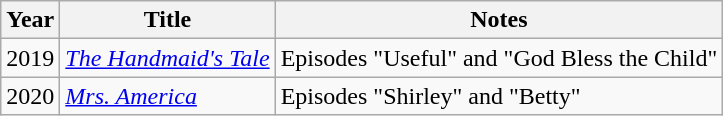<table class="wikitable">
<tr>
<th>Year</th>
<th>Title</th>
<th>Notes</th>
</tr>
<tr>
<td>2019</td>
<td><em><a href='#'>The Handmaid's Tale</a></em></td>
<td>Episodes "Useful" and "God Bless the Child"</td>
</tr>
<tr>
<td>2020</td>
<td><em><a href='#'>Mrs. America</a></em></td>
<td>Episodes "Shirley" and "Betty"</td>
</tr>
</table>
